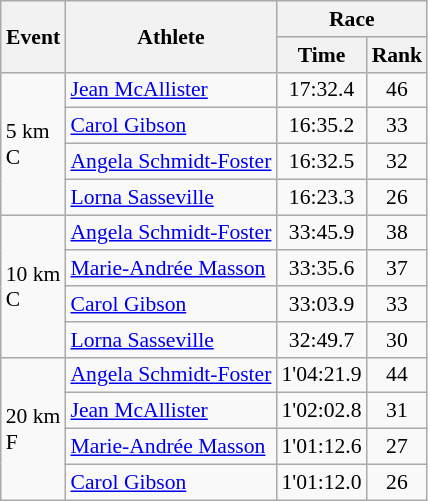<table class="wikitable" border="1" style="font-size:90%">
<tr>
<th rowspan=2>Event</th>
<th rowspan=2>Athlete</th>
<th colspan=2>Race</th>
</tr>
<tr>
<th>Time</th>
<th>Rank</th>
</tr>
<tr>
<td rowspan=4>5 km <br> C</td>
<td><a href='#'>Jean McAllister</a></td>
<td align=center>17:32.4</td>
<td align=center>46</td>
</tr>
<tr>
<td><a href='#'>Carol Gibson</a></td>
<td align=center>16:35.2</td>
<td align=center>33</td>
</tr>
<tr>
<td><a href='#'>Angela Schmidt-Foster</a></td>
<td align=center>16:32.5</td>
<td align=center>32</td>
</tr>
<tr>
<td><a href='#'>Lorna Sasseville</a></td>
<td align=center>16:23.3</td>
<td align=center>26</td>
</tr>
<tr>
<td rowspan=4>10 km <br> C</td>
<td><a href='#'>Angela Schmidt-Foster</a></td>
<td align=center>33:45.9</td>
<td align=center>38</td>
</tr>
<tr>
<td><a href='#'>Marie-Andrée Masson</a></td>
<td align=center>33:35.6</td>
<td align=center>37</td>
</tr>
<tr>
<td><a href='#'>Carol Gibson</a></td>
<td align=center>33:03.9</td>
<td align=center>33</td>
</tr>
<tr>
<td><a href='#'>Lorna Sasseville</a></td>
<td align=center>32:49.7</td>
<td align=center>30</td>
</tr>
<tr>
<td rowspan=4>20 km <br> F</td>
<td><a href='#'>Angela Schmidt-Foster</a></td>
<td align=center>1'04:21.9</td>
<td align=center>44</td>
</tr>
<tr>
<td><a href='#'>Jean McAllister</a></td>
<td align=center>1'02:02.8</td>
<td align=center>31</td>
</tr>
<tr>
<td><a href='#'>Marie-Andrée Masson</a></td>
<td align=center>1'01:12.6</td>
<td align=center>27</td>
</tr>
<tr>
<td><a href='#'>Carol Gibson</a></td>
<td align=center>1'01:12.0</td>
<td align=center>26</td>
</tr>
</table>
